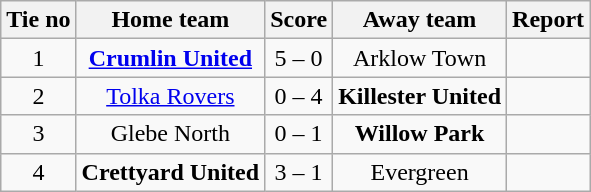<table class="wikitable" style="text-align: center">
<tr>
<th>Tie no</th>
<th>Home team</th>
<th>Score</th>
<th>Away team</th>
<th>Report</th>
</tr>
<tr>
<td>1</td>
<td><strong><a href='#'>Crumlin United</a></strong></td>
<td>5 – 0</td>
<td>Arklow Town</td>
<td></td>
</tr>
<tr>
<td>2</td>
<td><a href='#'>Tolka Rovers</a></td>
<td>0 – 4</td>
<td><strong>Killester United</strong></td>
<td></td>
</tr>
<tr>
<td>3</td>
<td>Glebe North</td>
<td>0 – 1</td>
<td><strong>Willow Park</strong></td>
<td></td>
</tr>
<tr>
<td>4</td>
<td><strong>Crettyard United</strong></td>
<td>3 – 1</td>
<td>Evergreen</td>
<td></td>
</tr>
</table>
